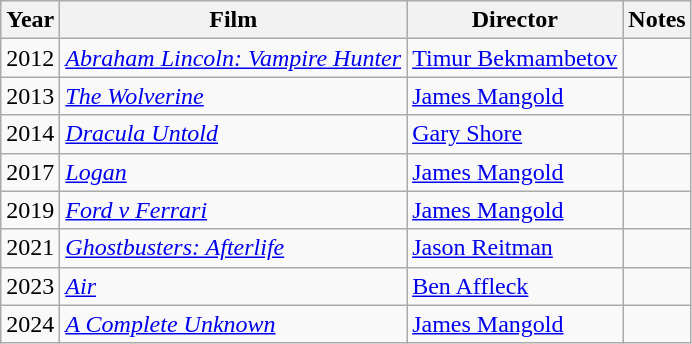<table class="wikitable">
<tr>
<th>Year</th>
<th>Film</th>
<th>Director</th>
<th>Notes</th>
</tr>
<tr>
<td>2012</td>
<td><em><a href='#'>Abraham Lincoln: Vampire Hunter</a></em></td>
<td><a href='#'>Timur Bekmambetov</a></td>
<td></td>
</tr>
<tr>
<td>2013</td>
<td><em><a href='#'>The Wolverine</a></em></td>
<td><a href='#'>James Mangold</a></td>
<td></td>
</tr>
<tr>
<td>2014</td>
<td><em><a href='#'>Dracula Untold</a></em></td>
<td><a href='#'>Gary Shore</a></td>
<td></td>
</tr>
<tr>
<td>2017</td>
<td><em><a href='#'>Logan</a></em></td>
<td><a href='#'>James Mangold</a></td>
<td></td>
</tr>
<tr>
<td>2019</td>
<td><em><a href='#'>Ford v Ferrari</a></em></td>
<td><a href='#'>James Mangold</a></td>
<td></td>
</tr>
<tr>
<td>2021</td>
<td><em><a href='#'>Ghostbusters: Afterlife</a></em></td>
<td><a href='#'>Jason Reitman</a></td>
<td></td>
</tr>
<tr>
<td>2023</td>
<td><em><a href='#'>Air</a></em></td>
<td><a href='#'>Ben Affleck</a></td>
<td></td>
</tr>
<tr>
<td>2024</td>
<td><em><a href='#'>A Complete Unknown</a></em></td>
<td><a href='#'>James Mangold</a></td>
<td></td>
</tr>
</table>
